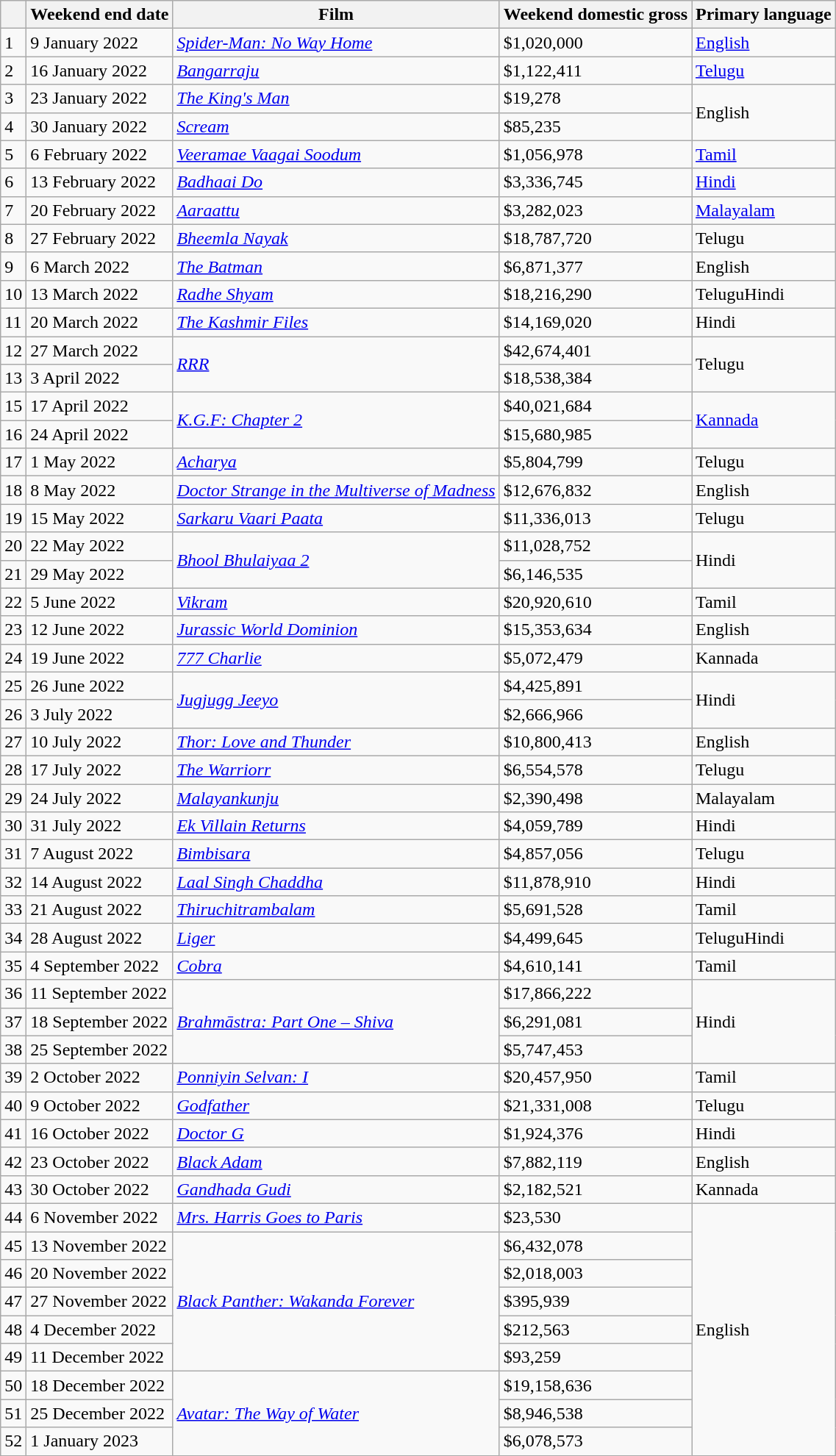<table class="wikitable sortable">
<tr>
<th></th>
<th>Weekend end date</th>
<th>Film</th>
<th>Weekend domestic gross</th>
<th>Primary language</th>
</tr>
<tr>
<td>1</td>
<td>9 January 2022</td>
<td><em><a href='#'>Spider-Man: No Way Home</a></em></td>
<td>$1,020,000</td>
<td><a href='#'>English</a></td>
</tr>
<tr>
<td>2</td>
<td>16 January 2022</td>
<td><em><a href='#'>Bangarraju</a></em></td>
<td>$1,122,411</td>
<td><a href='#'>Telugu</a></td>
</tr>
<tr>
<td>3</td>
<td>23 January 2022</td>
<td><em><a href='#'>The King's Man</a></em></td>
<td>$19,278</td>
<td rowspan="2">English</td>
</tr>
<tr>
<td>4</td>
<td>30 January 2022</td>
<td><a href='#'><em>Scream</em></a></td>
<td>$85,235</td>
</tr>
<tr>
<td>5</td>
<td>6 February 2022</td>
<td><em><a href='#'>Veeramae Vaagai Soodum</a></em></td>
<td>$1,056,978</td>
<td><a href='#'>Tamil</a></td>
</tr>
<tr>
<td>6</td>
<td>13 February 2022</td>
<td><em><a href='#'>Badhaai Do</a></em></td>
<td>$3,336,745</td>
<td><a href='#'>Hindi</a></td>
</tr>
<tr>
<td>7</td>
<td>20 February 2022</td>
<td><a href='#'><em>Aaraattu</em></a></td>
<td>$3,282,023</td>
<td><a href='#'>Malayalam</a></td>
</tr>
<tr>
<td>8</td>
<td>27 February 2022</td>
<td><em><a href='#'>Bheemla Nayak</a></em></td>
<td>$18,787,720</td>
<td>Telugu</td>
</tr>
<tr>
<td>9</td>
<td>6 March 2022</td>
<td><a href='#'><em>The Batman</em></a></td>
<td>$6,871,377</td>
<td>English</td>
</tr>
<tr>
<td>10</td>
<td>13 March 2022</td>
<td><em><a href='#'>Radhe Shyam</a></em></td>
<td>$18,216,290</td>
<td>TeluguHindi</td>
</tr>
<tr>
<td>11</td>
<td>20 March 2022</td>
<td><em><a href='#'>The Kashmir Files</a></em></td>
<td>$14,169,020</td>
<td>Hindi</td>
</tr>
<tr>
<td>12</td>
<td>27 March 2022</td>
<td rowspan="2"><a href='#'><em>RRR</em></a></td>
<td>$42,674,401</td>
<td rowspan="2">Telugu</td>
</tr>
<tr>
<td>13</td>
<td>3 April 2022</td>
<td>$18,538,384</td>
</tr>
<tr>
<td>15</td>
<td>17 April 2022</td>
<td rowspan="2"><em><a href='#'>K.G.F: Chapter 2</a></em></td>
<td>$40,021,684</td>
<td rowspan="2"><a href='#'>Kannada</a></td>
</tr>
<tr>
<td>16</td>
<td>24 April 2022</td>
<td>$15,680,985</td>
</tr>
<tr>
<td>17</td>
<td>1 May 2022</td>
<td><a href='#'><em>Acharya</em></a></td>
<td>$5,804,799</td>
<td>Telugu</td>
</tr>
<tr>
<td>18</td>
<td>8 May 2022</td>
<td><em><a href='#'>Doctor Strange in the Multiverse of Madness</a></em></td>
<td>$12,676,832</td>
<td>English</td>
</tr>
<tr>
<td>19</td>
<td>15 May 2022</td>
<td><em><a href='#'>Sarkaru Vaari Paata</a></em></td>
<td>$11,336,013</td>
<td>Telugu</td>
</tr>
<tr>
<td>20</td>
<td>22 May 2022</td>
<td rowspan="2"><em><a href='#'>Bhool Bhulaiyaa 2</a></em></td>
<td>$11,028,752</td>
<td rowspan="2">Hindi</td>
</tr>
<tr>
<td>21</td>
<td>29 May 2022</td>
<td>$6,146,535</td>
</tr>
<tr>
<td>22</td>
<td>5 June 2022</td>
<td><a href='#'><em>Vikram</em></a></td>
<td>$20,920,610</td>
<td>Tamil</td>
</tr>
<tr>
<td>23</td>
<td>12 June 2022</td>
<td><em><a href='#'>Jurassic World Dominion</a></em></td>
<td>$15,353,634</td>
<td>English</td>
</tr>
<tr>
<td>24</td>
<td>19 June 2022</td>
<td><em><a href='#'>777 Charlie</a></em></td>
<td>$5,072,479</td>
<td>Kannada</td>
</tr>
<tr>
<td>25</td>
<td>26 June 2022</td>
<td rowspan="2"><em><a href='#'>Jugjugg Jeeyo</a></em></td>
<td>$4,425,891</td>
<td rowspan="2">Hindi</td>
</tr>
<tr>
<td>26</td>
<td>3 July 2022</td>
<td>$2,666,966</td>
</tr>
<tr>
<td>27</td>
<td>10 July 2022</td>
<td><em><a href='#'>Thor: Love and Thunder</a></em></td>
<td>$10,800,413</td>
<td>English</td>
</tr>
<tr>
<td>28</td>
<td>17 July 2022</td>
<td><em><a href='#'>The Warriorr</a></em></td>
<td>$6,554,578</td>
<td>Telugu</td>
</tr>
<tr>
<td>29</td>
<td>24 July 2022</td>
<td><em><a href='#'>Malayankunju</a></em></td>
<td>$2,390,498</td>
<td>Malayalam</td>
</tr>
<tr>
<td>30</td>
<td>31 July 2022</td>
<td><em><a href='#'>Ek Villain Returns</a></em></td>
<td>$4,059,789</td>
<td>Hindi</td>
</tr>
<tr>
<td>31</td>
<td>7 August 2022</td>
<td><em><a href='#'>Bimbisara</a></em></td>
<td>$4,857,056</td>
<td>Telugu</td>
</tr>
<tr>
<td>32</td>
<td>14 August 2022</td>
<td><em><a href='#'>Laal Singh Chaddha</a></em></td>
<td>$11,878,910</td>
<td>Hindi</td>
</tr>
<tr>
<td>33</td>
<td>21 August 2022</td>
<td><em><a href='#'>Thiruchitrambalam</a></em></td>
<td>$5,691,528</td>
<td>Tamil</td>
</tr>
<tr>
<td>34</td>
<td>28 August 2022</td>
<td><a href='#'><em>Liger</em></a></td>
<td>$4,499,645</td>
<td>TeluguHindi</td>
</tr>
<tr>
<td>35</td>
<td>4 September 2022</td>
<td><a href='#'><em>Cobra</em></a></td>
<td>$4,610,141</td>
<td>Tamil</td>
</tr>
<tr>
<td>36</td>
<td>11 September 2022</td>
<td rowspan="3"><em><a href='#'>Brahmāstra: Part One – Shiva</a></em></td>
<td>$17,866,222</td>
<td rowspan="3">Hindi</td>
</tr>
<tr>
<td>37</td>
<td>18 September 2022</td>
<td>$6,291,081</td>
</tr>
<tr>
<td>38</td>
<td>25 September 2022</td>
<td>$5,747,453</td>
</tr>
<tr>
<td>39</td>
<td>2 October 2022</td>
<td><em><a href='#'>Ponniyin Selvan: I</a></em></td>
<td>$20,457,950</td>
<td>Tamil</td>
</tr>
<tr>
<td>40</td>
<td>9 October 2022</td>
<td><a href='#'><em>Godfather</em></a></td>
<td>$21,331,008</td>
<td>Telugu</td>
</tr>
<tr>
<td>41</td>
<td>16 October 2022</td>
<td><em><a href='#'>Doctor G</a></em></td>
<td>$1,924,376</td>
<td>Hindi</td>
</tr>
<tr>
<td>42</td>
<td>23 October 2022</td>
<td><em><a href='#'>Black Adam</a></em></td>
<td>$7,882,119</td>
<td>English</td>
</tr>
<tr>
<td>43</td>
<td>30 October 2022</td>
<td><a href='#'><em>Gandhada Gudi</em></a></td>
<td>$2,182,521</td>
<td>Kannada</td>
</tr>
<tr>
<td>44</td>
<td>6 November 2022</td>
<td><em><a href='#'>Mrs. Harris Goes to Paris</a></em></td>
<td>$23,530</td>
<td rowspan="9">English</td>
</tr>
<tr>
<td>45</td>
<td>13 November 2022</td>
<td rowspan="5"><em><a href='#'>Black Panther: Wakanda Forever</a></em></td>
<td>$6,432,078</td>
</tr>
<tr>
<td>46</td>
<td>20 November 2022</td>
<td>$2,018,003</td>
</tr>
<tr>
<td>47</td>
<td>27 November 2022</td>
<td>$395,939</td>
</tr>
<tr>
<td>48</td>
<td>4 December 2022</td>
<td>$212,563</td>
</tr>
<tr>
<td>49</td>
<td>11 December 2022</td>
<td>$93,259</td>
</tr>
<tr>
<td>50</td>
<td>18 December 2022</td>
<td rowspan="3"><em><a href='#'>Avatar: The Way of Water</a></em></td>
<td>$19,158,636</td>
</tr>
<tr>
<td>51</td>
<td>25 December 2022</td>
<td>$8,946,538</td>
</tr>
<tr>
<td>52</td>
<td>1 January 2023</td>
<td>$6,078,573</td>
</tr>
</table>
